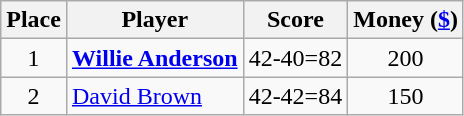<table class=wikitable>
<tr>
<th>Place</th>
<th>Player</th>
<th>Score</th>
<th>Money (<a href='#'>$</a>)</th>
</tr>
<tr>
<td align=center>1</td>
<td> <strong><a href='#'>Willie Anderson</a></strong></td>
<td align=center>42-40=82</td>
<td align=center>200</td>
</tr>
<tr>
<td align=center>2</td>
<td> <a href='#'>David Brown</a></td>
<td align=center>42-42=84</td>
<td align=center>150</td>
</tr>
</table>
